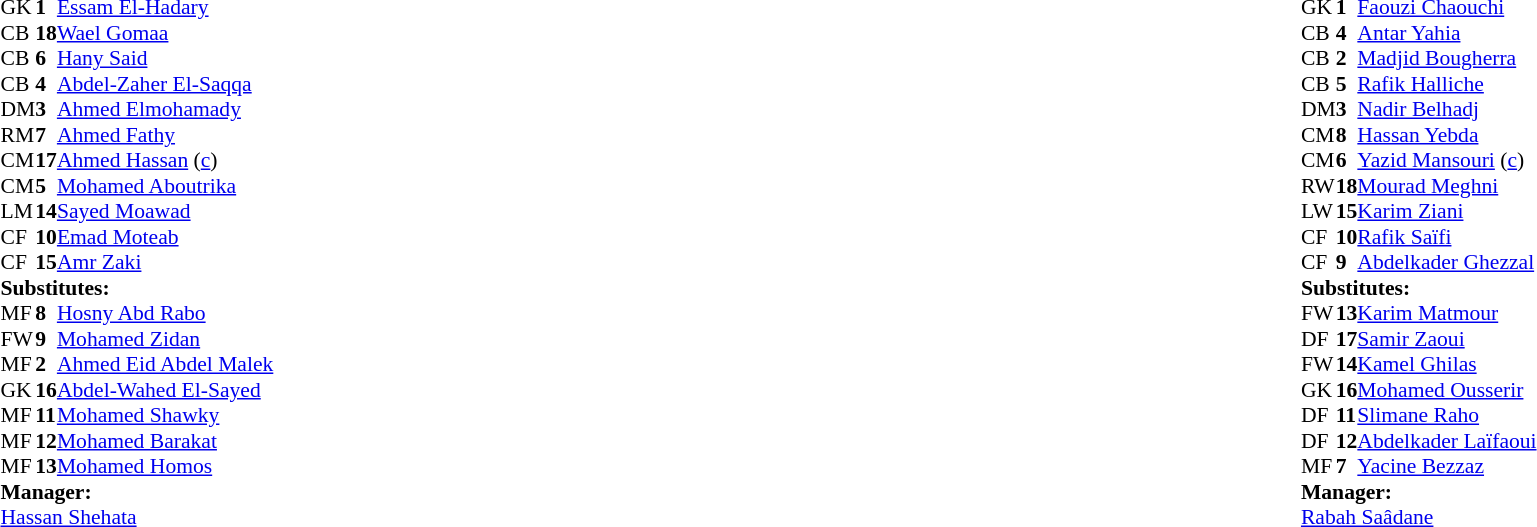<table style="width:100%;">
<tr>
<td style="vertical-align:top; width:50%;"><br><table style="font-size: 90%" cellspacing="0" cellpadding="0">
<tr>
<td colspan="4"></td>
</tr>
<tr>
<td>GK</td>
<td><strong>1</strong></td>
<td><a href='#'>Essam El-Hadary</a></td>
</tr>
<tr>
<td>CB</td>
<td><strong>18</strong></td>
<td><a href='#'>Wael Gomaa</a></td>
<td></td>
</tr>
<tr>
<td>CB</td>
<td><strong>6</strong></td>
<td><a href='#'>Hany Said</a></td>
</tr>
<tr>
<td>CB</td>
<td><strong>4</strong></td>
<td><a href='#'>Abdel-Zaher El-Saqqa</a></td>
<td></td>
<td></td>
</tr>
<tr>
<td>DM</td>
<td><strong>3</strong></td>
<td><a href='#'>Ahmed Elmohamady</a></td>
</tr>
<tr>
<td>RM</td>
<td><strong>7</strong></td>
<td><a href='#'>Ahmed Fathy</a></td>
<td></td>
<td></td>
</tr>
<tr>
<td>CM</td>
<td><strong>17</strong></td>
<td><a href='#'>Ahmed Hassan</a> (<a href='#'>c</a>)</td>
</tr>
<tr>
<td>CM</td>
<td><strong>5</strong></td>
<td><a href='#'>Mohamed Aboutrika</a></td>
</tr>
<tr>
<td>LM</td>
<td><strong>14</strong></td>
<td><a href='#'>Sayed Moawad</a></td>
</tr>
<tr>
<td>CF</td>
<td><strong>10</strong></td>
<td><a href='#'>Emad Moteab</a></td>
</tr>
<tr>
<td>CF</td>
<td><strong>15</strong></td>
<td><a href='#'>Amr Zaki</a></td>
<td></td>
<td></td>
</tr>
<tr>
<td colspan=3><strong>Substitutes:</strong></td>
</tr>
<tr>
<td>MF</td>
<td><strong>8</strong></td>
<td><a href='#'>Hosny Abd Rabo</a></td>
<td></td>
<td></td>
</tr>
<tr>
<td>FW</td>
<td><strong>9</strong></td>
<td><a href='#'>Mohamed Zidan</a></td>
<td></td>
<td></td>
</tr>
<tr>
<td>MF</td>
<td><strong>2</strong></td>
<td><a href='#'>Ahmed Eid Abdel Malek</a></td>
<td></td>
<td></td>
</tr>
<tr>
<td>GK</td>
<td><strong>16</strong></td>
<td><a href='#'>Abdel-Wahed El-Sayed</a></td>
</tr>
<tr>
<td>MF</td>
<td><strong>11</strong></td>
<td><a href='#'>Mohamed Shawky</a></td>
</tr>
<tr>
<td>MF</td>
<td><strong>12</strong></td>
<td><a href='#'>Mohamed Barakat</a></td>
</tr>
<tr>
<td>MF</td>
<td><strong>13</strong></td>
<td><a href='#'>Mohamed Homos</a></td>
</tr>
<tr>
<td colspan=3><strong>Manager:</strong></td>
</tr>
<tr>
<td colspan=4><a href='#'>Hassan Shehata</a></td>
</tr>
</table>
</td>
<td valign="top"></td>
<td valign="top" width="50%"><br><table cellspacing="0" cellpadding="0" style="font-size:90%; margin:auto;">
<tr>
<td colspan="4"></td>
</tr>
<tr>
<td>GK</td>
<td><strong>1</strong></td>
<td><a href='#'>Faouzi Chaouchi</a></td>
</tr>
<tr>
<td>CB</td>
<td><strong>4</strong></td>
<td><a href='#'>Antar Yahia</a></td>
<td></td>
<td></td>
</tr>
<tr>
<td>CB</td>
<td><strong>2</strong></td>
<td><a href='#'>Madjid Bougherra</a></td>
</tr>
<tr>
<td>CB</td>
<td><strong>5</strong></td>
<td><a href='#'>Rafik Halliche</a></td>
</tr>
<tr>
<td>DM</td>
<td><strong>3</strong></td>
<td><a href='#'>Nadir Belhadj</a></td>
<td></td>
</tr>
<tr>
<td>CM</td>
<td><strong>8</strong></td>
<td><a href='#'>Hassan Yebda</a></td>
</tr>
<tr>
<td>CM</td>
<td><strong>6</strong></td>
<td><a href='#'>Yazid Mansouri</a> (<a href='#'>c</a>)</td>
</tr>
<tr>
<td>RW</td>
<td><strong>18</strong></td>
<td><a href='#'>Mourad Meghni</a></td>
<td></td>
<td></td>
</tr>
<tr>
<td>LW</td>
<td><strong>15</strong></td>
<td><a href='#'>Karim Ziani</a></td>
<td></td>
</tr>
<tr>
<td>CF</td>
<td><strong>10</strong></td>
<td><a href='#'>Rafik Saïfi</a></td>
<td></td>
<td></td>
</tr>
<tr>
<td>CF</td>
<td><strong>9</strong></td>
<td><a href='#'>Abdelkader Ghezzal</a></td>
<td></td>
</tr>
<tr>
<td colspan=3><strong>Substitutes:</strong></td>
</tr>
<tr>
<td>FW</td>
<td><strong>13</strong></td>
<td><a href='#'>Karim Matmour</a></td>
<td></td>
<td></td>
</tr>
<tr>
<td>DF</td>
<td><strong>17</strong></td>
<td><a href='#'>Samir Zaoui</a></td>
<td></td>
<td></td>
</tr>
<tr>
<td>FW</td>
<td><strong>14</strong></td>
<td><a href='#'>Kamel Ghilas</a></td>
<td></td>
<td></td>
</tr>
<tr>
<td>GK</td>
<td><strong>16</strong></td>
<td><a href='#'>Mohamed Ousserir</a></td>
</tr>
<tr>
<td>DF</td>
<td><strong>11</strong></td>
<td><a href='#'>Slimane Raho</a></td>
</tr>
<tr>
<td>DF</td>
<td><strong>12</strong></td>
<td><a href='#'>Abdelkader Laïfaoui</a></td>
</tr>
<tr>
<td>MF</td>
<td><strong>7</strong></td>
<td><a href='#'>Yacine Bezzaz</a></td>
</tr>
<tr>
<td colspan=3><strong>Manager:</strong></td>
</tr>
<tr>
<td colspan=4><a href='#'>Rabah Saâdane</a></td>
</tr>
</table>
</td>
</tr>
</table>
